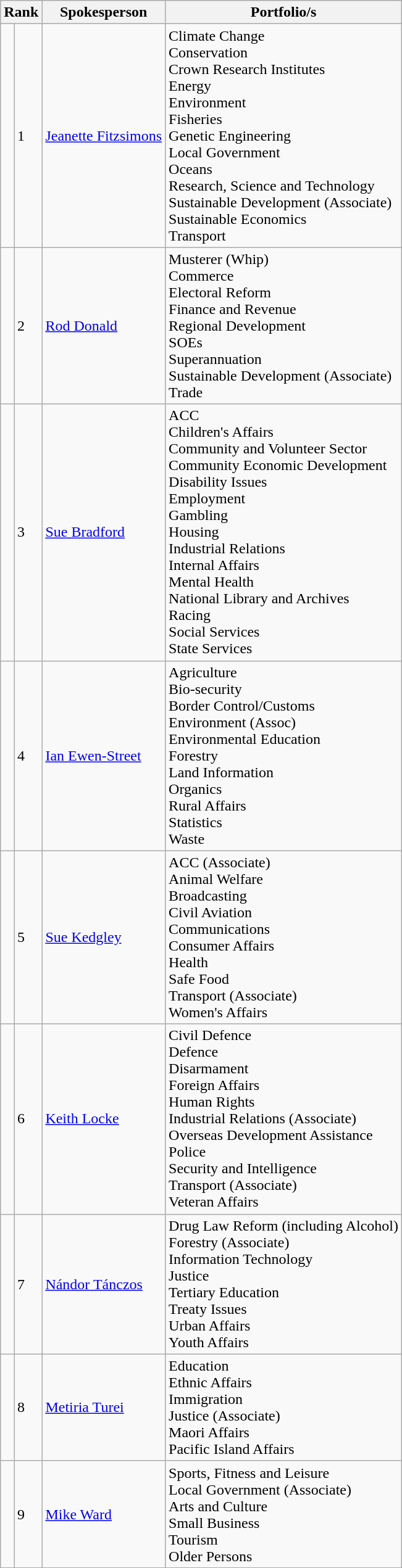<table class="wikitable">
<tr>
<th colspan="2">Rank</th>
<th>Spokesperson</th>
<th>Portfolio/s</th>
</tr>
<tr>
<td bgcolor=></td>
<td>1</td>
<td><a href='#'>Jeanette Fitzsimons</a></td>
<td>Climate Change<br>Conservation<br>Crown Research Institutes<br>Energy<br>Environment<br>Fisheries<br>Genetic Engineering<br>Local Government<br>Oceans<br>Research, Science and Technology<br>Sustainable Development (Associate)<br>Sustainable Economics<br>Transport</td>
</tr>
<tr>
<td bgcolor=></td>
<td>2</td>
<td><a href='#'>Rod Donald</a></td>
<td>Musterer (Whip)<br>Commerce<br>Electoral Reform<br>Finance and Revenue<br>Regional Development<br>SOEs<br>Superannuation<br>Sustainable Development (Associate)<br>Trade</td>
</tr>
<tr>
<td bgcolor=></td>
<td>3</td>
<td><a href='#'>Sue Bradford</a></td>
<td>ACC<br>Children's Affairs<br>Community and Volunteer Sector<br>Community Economic Development<br>Disability Issues<br>Employment<br>Gambling<br>Housing<br>Industrial Relations<br>Internal Affairs<br>Mental Health<br>National Library and Archives<br>Racing<br>Social Services<br>State Services</td>
</tr>
<tr>
<td bgcolor=></td>
<td>4</td>
<td><a href='#'>Ian Ewen-Street</a></td>
<td>Agriculture<br>Bio-security<br>Border Control/Customs<br>Environment (Assoc)<br>Environmental Education<br>Forestry<br>Land Information<br>Organics<br>Rural Affairs<br>Statistics<br>Waste</td>
</tr>
<tr>
<td bgcolor=></td>
<td>5</td>
<td><a href='#'>Sue Kedgley</a></td>
<td>ACC (Associate)<br>Animal Welfare<br>Broadcasting<br>Civil Aviation<br>Communications<br>Consumer Affairs<br>Health<br>Safe Food<br>Transport (Associate)<br>Women's Affairs</td>
</tr>
<tr>
<td bgcolor=></td>
<td>6</td>
<td><a href='#'>Keith Locke</a></td>
<td>Civil Defence<br>Defence<br>Disarmament<br>Foreign Affairs<br>Human Rights<br>Industrial Relations (Associate)<br>Overseas Development Assistance<br>Police<br>Security and Intelligence<br>Transport (Associate)<br>Veteran Affairs</td>
</tr>
<tr>
<td bgcolor=></td>
<td>7</td>
<td><a href='#'>Nándor Tánczos</a></td>
<td>Drug Law Reform (including Alcohol)<br>Forestry (Associate)<br>Information Technology<br>Justice<br>Tertiary Education<br>Treaty Issues<br>Urban Affairs<br>Youth Affairs</td>
</tr>
<tr>
<td bgcolor=></td>
<td>8</td>
<td><a href='#'>Metiria Turei</a></td>
<td>Education<br>Ethnic Affairs<br>Immigration<br>Justice (Associate)<br>Maori Affairs<br>Pacific Island Affairs</td>
</tr>
<tr>
<td bgcolor=></td>
<td>9</td>
<td><a href='#'>Mike Ward</a></td>
<td>Sports, Fitness and Leisure<br>Local Government (Associate)<br>Arts and Culture<br>Small Business<br>Tourism<br>Older Persons</td>
</tr>
</table>
